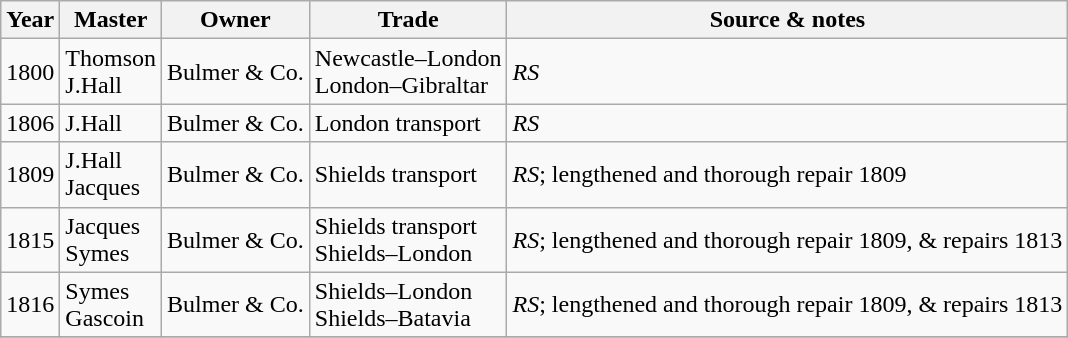<table class=" wikitable">
<tr>
<th>Year</th>
<th>Master</th>
<th>Owner</th>
<th>Trade</th>
<th>Source & notes</th>
</tr>
<tr>
<td>1800</td>
<td>Thomson<br>J.Hall</td>
<td>Bulmer & Co.</td>
<td>Newcastle–London<br>London–Gibraltar</td>
<td><em>RS</em></td>
</tr>
<tr>
<td>1806</td>
<td>J.Hall</td>
<td>Bulmer & Co.</td>
<td>London transport</td>
<td><em>RS</em></td>
</tr>
<tr>
<td>1809<br></td>
<td>J.Hall<br>Jacques</td>
<td>Bulmer & Co.</td>
<td>Shields transport</td>
<td><em>RS</em>; lengthened and thorough repair 1809</td>
</tr>
<tr>
<td>1815</td>
<td>Jacques<br>Symes</td>
<td>Bulmer & Co.</td>
<td>Shields transport<br>Shields–London</td>
<td><em>RS</em>; lengthened and thorough repair 1809, & repairs 1813</td>
</tr>
<tr>
<td>1816</td>
<td>Symes<br>Gascoin</td>
<td>Bulmer & Co.</td>
<td>Shields–London<br>Shields–Batavia</td>
<td><em>RS</em>; lengthened and thorough repair 1809, & repairs 1813</td>
</tr>
<tr>
</tr>
</table>
